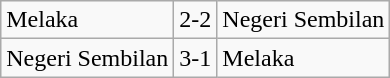<table class="wikitable">
<tr>
<td>Melaka</td>
<td>2-2</td>
<td>Negeri Sembilan</td>
</tr>
<tr>
<td>Negeri Sembilan</td>
<td>3-1</td>
<td>Melaka</td>
</tr>
</table>
